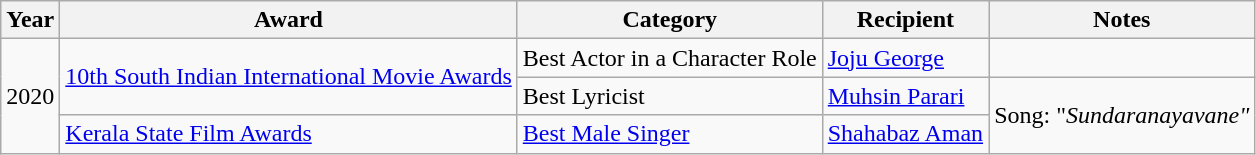<table class="wikitable">
<tr>
<th>Year</th>
<th>Award</th>
<th>Category</th>
<th>Recipient</th>
<th>Notes</th>
</tr>
<tr>
<td rowspan=3>2020</td>
<td rowspan=2><a href='#'>10th South Indian International Movie Awards</a></td>
<td>Best Actor in a Character Role</td>
<td><a href='#'>Joju George</a></td>
<td></td>
</tr>
<tr>
<td>Best Lyricist</td>
<td><a href='#'>Muhsin Parari</a></td>
<td rowspan="2">Song: "<em>Sundaranayavane"</em></td>
</tr>
<tr>
<td><a href='#'>Kerala State Film Awards</a></td>
<td><a href='#'>Best Male Singer</a></td>
<td><a href='#'>Shahabaz Aman</a></td>
</tr>
</table>
